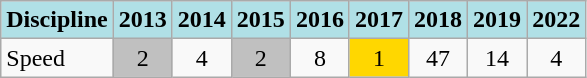<table class="wikitable" style="text-align: center;">
<tr>
<th style="background: #b0e0e6;">Discipline</th>
<th style="background: #b0e0e6;">2013</th>
<th style="background: #b0e0e6;">2014</th>
<th style="background: #b0e0e6;">2015</th>
<th style="background: #b0e0e6;">2016</th>
<th style="background: #b0e0e6;">2017</th>
<th style="background: #b0e0e6;">2018</th>
<th style="background: #b0e0e6;">2019</th>
<th style="background: #b0e0e6;">2022</th>
</tr>
<tr>
<td align="left">Speed</td>
<td style="background: silver;">2</td>
<td>4</td>
<td style="background: silver;">2</td>
<td>8</td>
<td style="background: gold;">1</td>
<td>47</td>
<td>14</td>
<td>4</td>
</tr>
</table>
